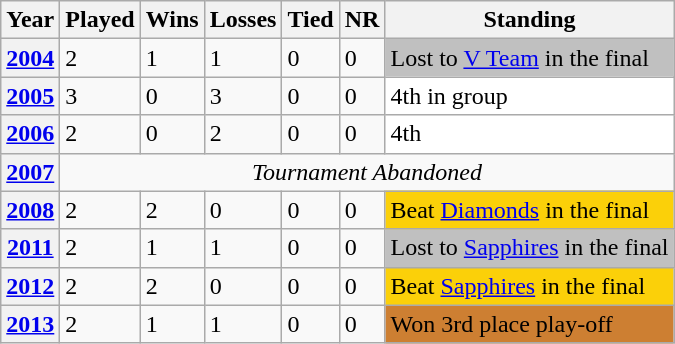<table class="wikitable">
<tr>
<th>Year</th>
<th>Played</th>
<th>Wins</th>
<th>Losses</th>
<th>Tied</th>
<th>NR</th>
<th>Standing</th>
</tr>
<tr>
<th><a href='#'>2004</a></th>
<td>2</td>
<td>1</td>
<td>1</td>
<td>0</td>
<td>0</td>
<td style="background:silver;">Lost to <a href='#'>V Team</a> in the final</td>
</tr>
<tr>
<th><a href='#'>2005</a></th>
<td>3</td>
<td>0</td>
<td>3</td>
<td>0</td>
<td>0</td>
<td style="background:white;">4th in group</td>
</tr>
<tr>
<th><a href='#'>2006</a></th>
<td>2</td>
<td>0</td>
<td>2</td>
<td>0</td>
<td>0</td>
<td style="background:white;">4th</td>
</tr>
<tr>
<th><a href='#'>2007</a></th>
<td colspan=7 align=center><em>Tournament Abandoned</em></td>
</tr>
<tr>
<th><a href='#'>2008</a></th>
<td>2</td>
<td>2</td>
<td>0</td>
<td>0</td>
<td>0</td>
<td style="background:#fbd009;">Beat <a href='#'>Diamonds</a> in the final</td>
</tr>
<tr>
<th><a href='#'>2011</a></th>
<td>2</td>
<td>1</td>
<td>1</td>
<td>0</td>
<td>0</td>
<td style="background:silver;">Lost to <a href='#'>Sapphires</a> in the final</td>
</tr>
<tr>
<th><a href='#'>2012</a></th>
<td>2</td>
<td>2</td>
<td>0</td>
<td>0</td>
<td>0</td>
<td style="background:#fbd009;">Beat <a href='#'>Sapphires</a> in the final</td>
</tr>
<tr>
<th><a href='#'>2013</a></th>
<td>2</td>
<td>1</td>
<td>1</td>
<td>0</td>
<td>0</td>
<td style="background:#CD7F32;">Won 3rd place play-off</td>
</tr>
</table>
